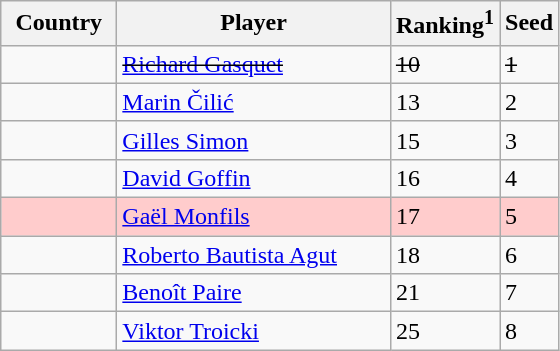<table class="sortable wikitable">
<tr>
<th width="70">Country</th>
<th width="175">Player</th>
<th>Ranking<sup>1</sup></th>
<th>Seed</th>
</tr>
<tr>
<td><s></s></td>
<td><s><a href='#'>Richard Gasquet</a></s></td>
<td><s>10</s></td>
<td><s>1</s></td>
</tr>
<tr>
<td></td>
<td><a href='#'>Marin Čilić</a></td>
<td>13</td>
<td>2</td>
</tr>
<tr>
<td></td>
<td><a href='#'>Gilles Simon</a></td>
<td>15</td>
<td>3</td>
</tr>
<tr>
<td></td>
<td><a href='#'>David Goffin</a></td>
<td>16</td>
<td>4</td>
</tr>
<tr style="background:#fcc;">
<td></td>
<td><a href='#'>Gaël Monfils</a></td>
<td>17</td>
<td>5</td>
</tr>
<tr>
<td></td>
<td><a href='#'>Roberto Bautista Agut</a></td>
<td>18</td>
<td>6</td>
</tr>
<tr>
<td></td>
<td><a href='#'>Benoît Paire</a></td>
<td>21</td>
<td>7</td>
</tr>
<tr>
<td></td>
<td><a href='#'>Viktor Troicki</a></td>
<td>25</td>
<td>8</td>
</tr>
</table>
